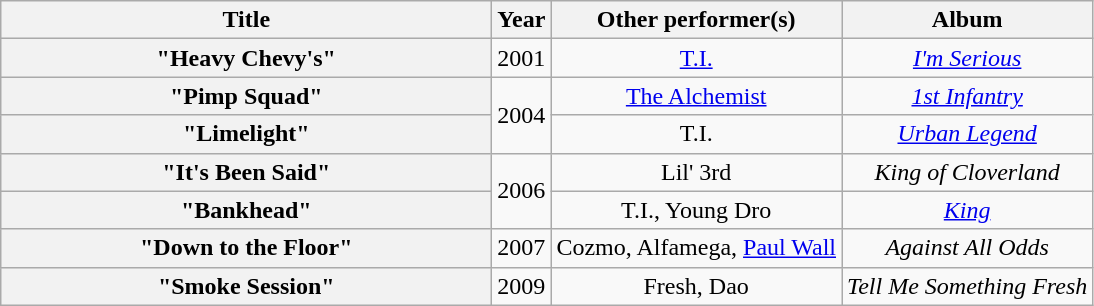<table class="wikitable plainrowheaders" style="text-align:center;">
<tr>
<th scope="col" style="width:20em;">Title</th>
<th scope="col">Year</th>
<th scope="col">Other performer(s)</th>
<th scope="col">Album</th>
</tr>
<tr>
<th scope="row">"Heavy Chevy's"</th>
<td>2001</td>
<td><a href='#'>T.I.</a></td>
<td><em><a href='#'>I'm Serious</a></em></td>
</tr>
<tr>
<th scope="row">"Pimp Squad"</th>
<td rowspan="2">2004</td>
<td><a href='#'>The Alchemist</a></td>
<td><em><a href='#'>1st Infantry</a></em></td>
</tr>
<tr>
<th scope="row">"Limelight"</th>
<td>T.I.</td>
<td><em><a href='#'>Urban Legend</a></em></td>
</tr>
<tr>
<th scope="row">"It's Been Said"</th>
<td rowspan="2">2006</td>
<td>Lil' 3rd</td>
<td><em>King of Cloverland</em></td>
</tr>
<tr>
<th scope="row">"Bankhead"</th>
<td>T.I., Young Dro</td>
<td><em><a href='#'>King</a></em></td>
</tr>
<tr>
<th scope="row">"Down to the Floor"</th>
<td>2007</td>
<td>Cozmo, Alfamega, <a href='#'>Paul Wall</a></td>
<td><em>Against All Odds </em></td>
</tr>
<tr>
<th scope="row">"Smoke Session"</th>
<td>2009</td>
<td>Fresh, Dao</td>
<td><em>Tell Me Something Fresh</em></td>
</tr>
</table>
